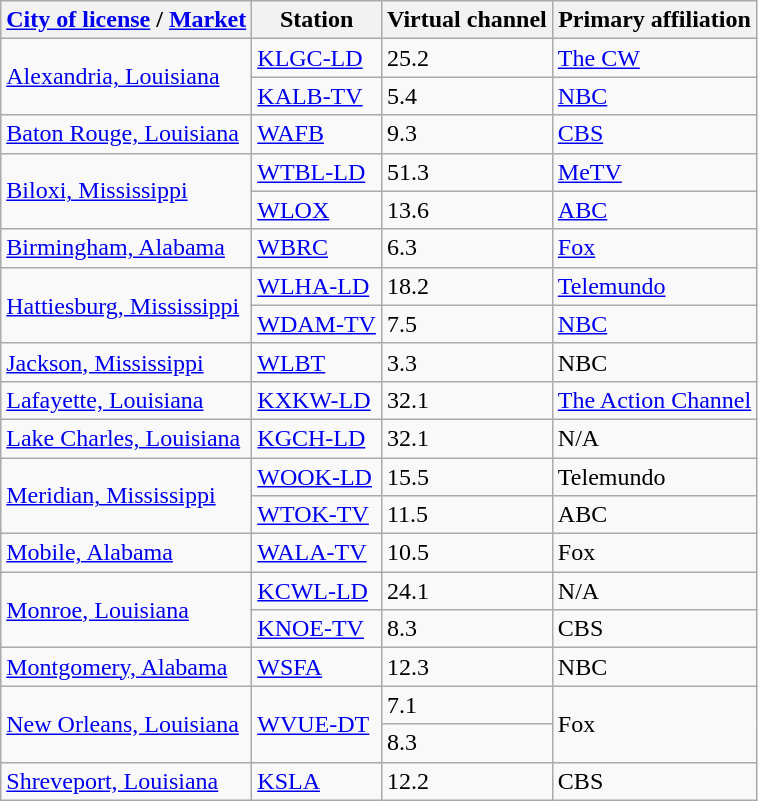<table class="wikitable sortable">
<tr>
<th><a href='#'>City of license</a> / <a href='#'>Market</a></th>
<th>Station</th>
<th>Virtual channel</th>
<th>Primary affiliation<br></th>
</tr>
<tr>
<td rowspan=2><a href='#'>Alexandria, Louisiana</a></td>
<td><a href='#'>KLGC-LD</a></td>
<td>25.2</td>
<td><a href='#'>The CW</a></td>
</tr>
<tr>
<td><a href='#'>KALB-TV</a></td>
<td>5.4</td>
<td><a href='#'>NBC</a></td>
</tr>
<tr>
<td><a href='#'>Baton Rouge, Louisiana</a></td>
<td><a href='#'>WAFB</a></td>
<td>9.3</td>
<td><a href='#'>CBS</a></td>
</tr>
<tr>
<td rowspan=2><a href='#'>Biloxi, Mississippi</a></td>
<td><a href='#'>WTBL-LD</a></td>
<td>51.3</td>
<td><a href='#'>MeTV</a></td>
</tr>
<tr>
<td><a href='#'>WLOX</a></td>
<td>13.6</td>
<td><a href='#'>ABC</a></td>
</tr>
<tr>
<td><a href='#'>Birmingham, Alabama</a></td>
<td><a href='#'>WBRC</a></td>
<td>6.3</td>
<td><a href='#'>Fox</a></td>
</tr>
<tr>
<td rowspan=2><a href='#'>Hattiesburg, Mississippi</a></td>
<td><a href='#'>WLHA-LD</a></td>
<td>18.2</td>
<td><a href='#'>Telemundo</a></td>
</tr>
<tr>
<td><a href='#'>WDAM-TV</a></td>
<td>7.5</td>
<td><a href='#'>NBC</a></td>
</tr>
<tr>
<td><a href='#'>Jackson, Mississippi</a></td>
<td><a href='#'>WLBT</a></td>
<td>3.3</td>
<td>NBC</td>
</tr>
<tr>
<td><a href='#'>Lafayette, Louisiana</a><br></td>
<td><a href='#'>KXKW-LD</a></td>
<td>32.1</td>
<td><a href='#'>The Action Channel</a></td>
</tr>
<tr>
<td><a href='#'>Lake Charles, Louisiana</a></td>
<td><a href='#'>KGCH-LD</a></td>
<td>32.1</td>
<td>N/A</td>
</tr>
<tr>
<td rowspan=2><a href='#'>Meridian, Mississippi</a></td>
<td><a href='#'>WOOK-LD</a></td>
<td>15.5</td>
<td>Telemundo</td>
</tr>
<tr>
<td><a href='#'>WTOK-TV</a></td>
<td>11.5</td>
<td>ABC</td>
</tr>
<tr>
<td><a href='#'>Mobile, Alabama</a></td>
<td><a href='#'>WALA-TV</a></td>
<td>10.5</td>
<td>Fox</td>
</tr>
<tr>
<td rowspan=2><a href='#'>Monroe, Louisiana</a></td>
<td><a href='#'>KCWL-LD</a></td>
<td>24.1</td>
<td>N/A</td>
</tr>
<tr>
<td><a href='#'>KNOE-TV</a></td>
<td>8.3</td>
<td>CBS</td>
</tr>
<tr>
<td><a href='#'>Montgomery, Alabama</a></td>
<td><a href='#'>WSFA</a></td>
<td>12.3</td>
<td>NBC</td>
</tr>
<tr>
<td rowspan=2><a href='#'>New Orleans, Louisiana</a></td>
<td rowspan=2><a href='#'>WVUE-DT</a></td>
<td>7.1</td>
<td rowspan=2>Fox</td>
</tr>
<tr>
<td>8.3</td>
</tr>
<tr>
<td><a href='#'>Shreveport, Louisiana</a></td>
<td><a href='#'>KSLA</a></td>
<td>12.2</td>
<td>CBS</td>
</tr>
</table>
